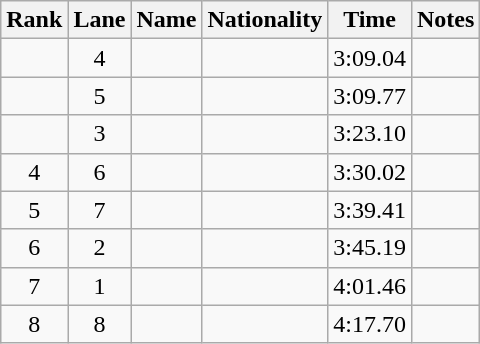<table class="wikitable sortable" style="text-align:center">
<tr>
<th>Rank</th>
<th>Lane</th>
<th>Name</th>
<th>Nationality</th>
<th>Time</th>
<th>Notes</th>
</tr>
<tr>
<td></td>
<td>4</td>
<td align=left></td>
<td align=left></td>
<td>3:09.04</td>
<td><strong></strong></td>
</tr>
<tr>
<td></td>
<td>5</td>
<td align=left></td>
<td align=left></td>
<td>3:09.77</td>
<td></td>
</tr>
<tr>
<td></td>
<td>3</td>
<td align=left></td>
<td align=left></td>
<td>3:23.10</td>
<td></td>
</tr>
<tr>
<td>4</td>
<td>6</td>
<td align=left></td>
<td align=left></td>
<td>3:30.02</td>
<td></td>
</tr>
<tr>
<td>5</td>
<td>7</td>
<td align=left></td>
<td align=left></td>
<td>3:39.41</td>
<td></td>
</tr>
<tr>
<td>6</td>
<td>2</td>
<td align=left></td>
<td align=left></td>
<td>3:45.19</td>
<td></td>
</tr>
<tr>
<td>7</td>
<td>1</td>
<td align=left></td>
<td align=left></td>
<td>4:01.46</td>
<td></td>
</tr>
<tr>
<td>8</td>
<td>8</td>
<td align=left></td>
<td align=left></td>
<td>4:17.70</td>
<td></td>
</tr>
</table>
